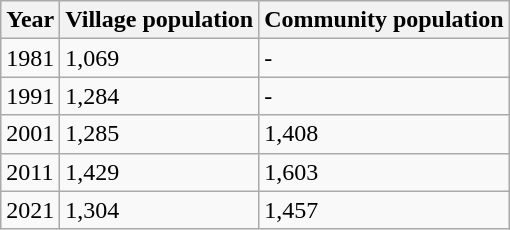<table class="wikitable">
<tr>
<th>Year</th>
<th>Village population</th>
<th>Community population</th>
</tr>
<tr>
<td>1981</td>
<td>1,069</td>
<td>-</td>
</tr>
<tr>
<td>1991</td>
<td>1,284</td>
<td>-</td>
</tr>
<tr>
<td>2001</td>
<td>1,285</td>
<td>1,408</td>
</tr>
<tr>
<td>2011</td>
<td>1,429</td>
<td>1,603</td>
</tr>
<tr>
<td>2021</td>
<td>1,304</td>
<td>1,457</td>
</tr>
</table>
